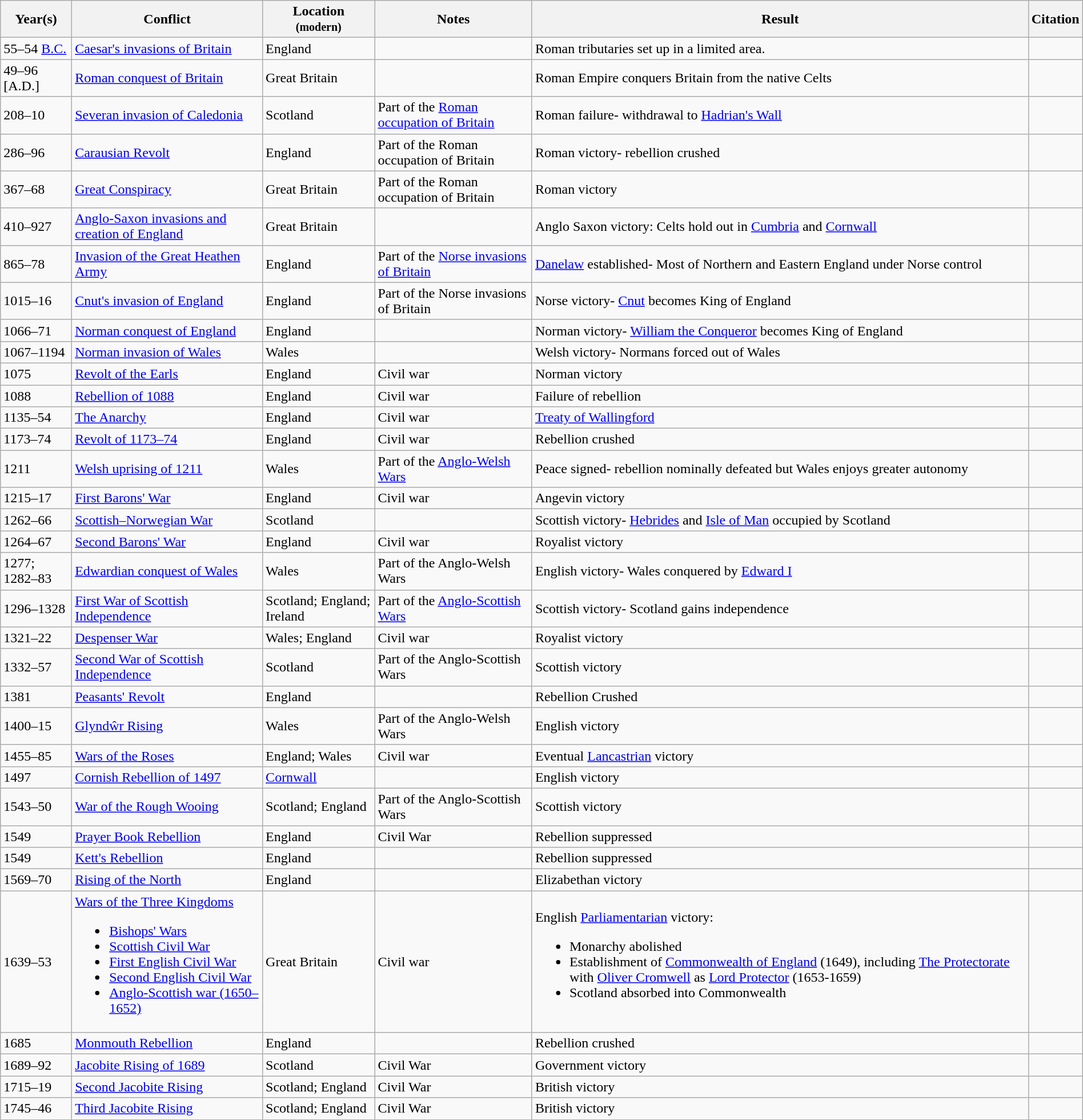<table class="wikitable sortable" style="margin:1em auto;">
<tr>
<th>Year(s)</th>
<th>Conflict</th>
<th>Location<br><small>(modern)</small></th>
<th>Notes</th>
<th>Result</th>
<th>Citation</th>
</tr>
<tr>
<td>55–54 <a href='#'>B.C.</a></td>
<td><a href='#'>Caesar's invasions of Britain</a></td>
<td>England</td>
<td></td>
<td>Roman tributaries set up in a limited area.</td>
<td></td>
</tr>
<tr>
<td>49–96 [A.D.]</td>
<td><a href='#'>Roman conquest of Britain</a></td>
<td>Great Britain</td>
<td></td>
<td>Roman Empire conquers Britain from the native Celts</td>
<td></td>
</tr>
<tr>
<td>208–10</td>
<td><a href='#'>Severan invasion of Caledonia</a></td>
<td>Scotland</td>
<td>Part of the <a href='#'>Roman occupation of Britain</a></td>
<td>Roman failure- withdrawal to <a href='#'>Hadrian's Wall</a></td>
<td></td>
</tr>
<tr>
<td>286–96</td>
<td><a href='#'>Carausian Revolt</a></td>
<td>England</td>
<td>Part of the Roman occupation of Britain</td>
<td>Roman victory- rebellion crushed</td>
<td></td>
</tr>
<tr>
<td>367–68</td>
<td><a href='#'>Great Conspiracy</a></td>
<td>Great Britain</td>
<td>Part of the Roman occupation of Britain</td>
<td>Roman victory</td>
<td></td>
</tr>
<tr>
<td>410–927</td>
<td><a href='#'>Anglo-Saxon invasions and creation of England</a></td>
<td>Great Britain</td>
<td></td>
<td>Anglo Saxon victory: Celts hold out in <a href='#'>Cumbria</a> and <a href='#'>Cornwall</a></td>
<td></td>
</tr>
<tr>
<td>865–78</td>
<td><a href='#'>Invasion of the Great Heathen Army</a></td>
<td>England</td>
<td>Part of the <a href='#'>Norse invasions of Britain</a></td>
<td><a href='#'>Danelaw</a> established- Most of Northern and Eastern England under Norse control</td>
<td></td>
</tr>
<tr>
<td>1015–16</td>
<td><a href='#'>Cnut's invasion of England</a></td>
<td>England</td>
<td>Part of the Norse invasions of Britain</td>
<td>Norse victory- <a href='#'>Cnut</a> becomes King of England</td>
<td></td>
</tr>
<tr>
<td>1066–71</td>
<td><a href='#'>Norman conquest of England</a></td>
<td>England</td>
<td></td>
<td>Norman victory- <a href='#'>William the Conqueror</a> becomes King of England</td>
<td></td>
</tr>
<tr>
<td>1067–1194</td>
<td><a href='#'>Norman invasion of Wales</a></td>
<td>Wales</td>
<td></td>
<td>Welsh victory- Normans forced out of Wales</td>
<td></td>
</tr>
<tr>
<td>1075</td>
<td><a href='#'>Revolt of the Earls</a></td>
<td>England</td>
<td>Civil war</td>
<td>Norman victory</td>
<td></td>
</tr>
<tr>
<td>1088</td>
<td><a href='#'>Rebellion of 1088</a></td>
<td>England</td>
<td>Civil war</td>
<td>Failure of rebellion</td>
<td></td>
</tr>
<tr>
<td>1135–54</td>
<td><a href='#'>The Anarchy</a></td>
<td>England</td>
<td>Civil war</td>
<td><a href='#'>Treaty of Wallingford</a></td>
<td></td>
</tr>
<tr>
<td>1173–74</td>
<td><a href='#'>Revolt of 1173–74</a></td>
<td>England</td>
<td>Civil war</td>
<td>Rebellion crushed</td>
<td></td>
</tr>
<tr>
<td>1211</td>
<td><a href='#'>Welsh uprising of 1211</a></td>
<td>Wales</td>
<td>Part of the <a href='#'>Anglo-Welsh Wars</a></td>
<td>Peace signed- rebellion nominally defeated but Wales enjoys greater autonomy</td>
<td></td>
</tr>
<tr>
<td>1215–17</td>
<td><a href='#'>First Barons' War</a></td>
<td>England</td>
<td>Civil war</td>
<td>Angevin victory</td>
<td></td>
</tr>
<tr>
<td>1262–66</td>
<td><a href='#'>Scottish–Norwegian War</a></td>
<td>Scotland</td>
<td></td>
<td>Scottish victory- <a href='#'>Hebrides</a> and <a href='#'>Isle of Man</a> occupied by Scotland</td>
<td></td>
</tr>
<tr>
<td>1264–67</td>
<td><a href='#'>Second Barons' War</a></td>
<td>England</td>
<td>Civil war</td>
<td>Royalist victory</td>
<td></td>
</tr>
<tr>
<td>1277; 1282–83</td>
<td><a href='#'>Edwardian conquest of Wales</a></td>
<td>Wales</td>
<td>Part of the Anglo-Welsh Wars</td>
<td>English victory- Wales conquered by <a href='#'>Edward I</a></td>
<td></td>
</tr>
<tr>
<td>1296–1328</td>
<td><a href='#'>First War of Scottish Independence</a></td>
<td>Scotland; England; Ireland</td>
<td>Part of the <a href='#'>Anglo-Scottish Wars</a></td>
<td>Scottish victory- Scotland gains independence</td>
<td></td>
</tr>
<tr>
<td>1321–22</td>
<td><a href='#'>Despenser War</a></td>
<td>Wales; England</td>
<td>Civil war</td>
<td>Royalist victory</td>
<td></td>
</tr>
<tr>
<td>1332–57</td>
<td><a href='#'>Second War of Scottish Independence</a></td>
<td>Scotland</td>
<td>Part of the Anglo-Scottish Wars</td>
<td>Scottish victory</td>
<td></td>
</tr>
<tr>
<td>1381</td>
<td><a href='#'>Peasants' Revolt</a></td>
<td>England</td>
<td></td>
<td>Rebellion Crushed</td>
<td></td>
</tr>
<tr>
<td>1400–15</td>
<td><a href='#'>Glyndŵr Rising</a></td>
<td>Wales</td>
<td>Part of the Anglo-Welsh Wars</td>
<td>English victory</td>
<td></td>
</tr>
<tr>
<td>1455–85</td>
<td><a href='#'>Wars of the Roses</a></td>
<td>England; Wales</td>
<td>Civil war</td>
<td>Eventual <a href='#'>Lancastrian</a> victory</td>
<td></td>
</tr>
<tr>
<td>1497</td>
<td><a href='#'>Cornish Rebellion of 1497</a></td>
<td><a href='#'>Cornwall</a></td>
<td></td>
<td>English victory</td>
<td></td>
</tr>
<tr>
<td>1543–50</td>
<td><a href='#'>War of the Rough Wooing</a></td>
<td>Scotland; England</td>
<td>Part of the Anglo-Scottish Wars</td>
<td>Scottish victory</td>
<td></td>
</tr>
<tr>
<td>1549</td>
<td><a href='#'>Prayer Book Rebellion</a></td>
<td>England</td>
<td>Civil War</td>
<td>Rebellion suppressed</td>
<td></td>
</tr>
<tr>
<td>1549</td>
<td><a href='#'>Kett's Rebellion</a></td>
<td>England</td>
<td></td>
<td>Rebellion suppressed</td>
<td></td>
</tr>
<tr>
<td>1569–70</td>
<td><a href='#'>Rising of the North</a></td>
<td>England</td>
<td></td>
<td>Elizabethan victory</td>
<td></td>
</tr>
<tr>
<td>1639–53</td>
<td><a href='#'>Wars of the Three Kingdoms</a><br><ul><li><a href='#'>Bishops' Wars</a></li><li><a href='#'>Scottish Civil War</a></li><li><a href='#'>First English Civil War</a></li><li><a href='#'>Second English Civil War</a></li><li><a href='#'>Anglo-Scottish war (1650–1652)</a></li></ul></td>
<td>Great Britain</td>
<td>Civil war</td>
<td>English <a href='#'>Parliamentarian</a> victory:<br><ul><li>Monarchy abolished</li><li>Establishment of <a href='#'>Commonwealth of England</a> (1649), including <a href='#'>The Protectorate</a> with <a href='#'>Oliver Cromwell</a> as <a href='#'>Lord Protector</a> (1653-1659)</li><li>Scotland absorbed into Commonwealth</li></ul></td>
<td></td>
</tr>
<tr>
<td>1685</td>
<td><a href='#'>Monmouth Rebellion</a></td>
<td>England</td>
<td></td>
<td>Rebellion crushed</td>
<td></td>
</tr>
<tr>
<td>1689–92</td>
<td><a href='#'>Jacobite Rising of 1689</a></td>
<td>Scotland</td>
<td>Civil War</td>
<td>Government victory</td>
<td></td>
</tr>
<tr>
<td>1715–19</td>
<td><a href='#'>Second Jacobite Rising</a></td>
<td>Scotland; England</td>
<td>Civil War</td>
<td>British victory</td>
<td></td>
</tr>
<tr>
<td>1745–46</td>
<td><a href='#'>Third Jacobite Rising</a></td>
<td>Scotland; England</td>
<td>Civil War</td>
<td>British victory</td>
<td></td>
</tr>
</table>
